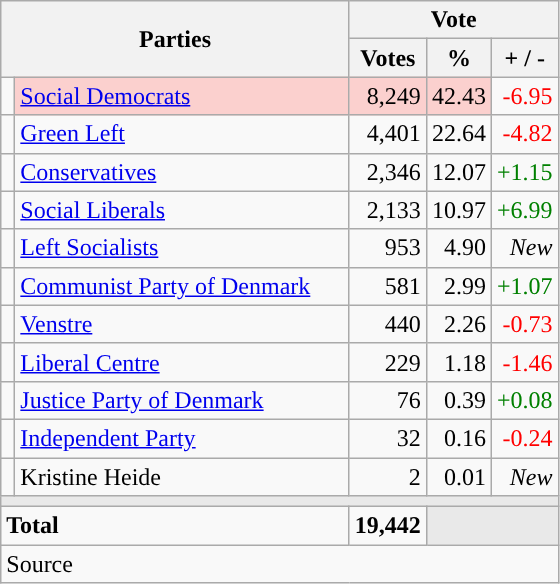<table class="wikitable" style="text-align:right;">
<tr>
<th style="text-align:centre;" rowspan="2" colspan="2" width="225">Parties</th>
<th colspan="3">Vote</th>
</tr>
<tr>
<th width="15">Votes</th>
<th width="15">%</th>
<th width="15">+ / -</th>
</tr>
<tr>
<td width="2" style="color:inherit;background:"></td>
<td bgcolor=#fbd0ce  align="left"><a href='#'>Social Democrats</a></td>
<td bgcolor=#fbd0ce>8,249</td>
<td bgcolor=#fbd0ce>42.43</td>
<td style=color:red;>-6.95</td>
</tr>
<tr>
<td width="2" style="color:inherit;background:"></td>
<td align="left"><a href='#'>Green Left</a></td>
<td>4,401</td>
<td>22.64</td>
<td style=color:red;>-4.82</td>
</tr>
<tr>
<td width="2" style="color:inherit;background:"></td>
<td align="left"><a href='#'>Conservatives</a></td>
<td>2,346</td>
<td>12.07</td>
<td style=color:green;>+1.15</td>
</tr>
<tr>
<td width="2" style="color:inherit;background:"></td>
<td align="left"><a href='#'>Social Liberals</a></td>
<td>2,133</td>
<td>10.97</td>
<td style=color:green;>+6.99</td>
</tr>
<tr>
<td width="2" style="color:inherit;background:"></td>
<td align="left"><a href='#'>Left Socialists</a></td>
<td>953</td>
<td>4.90</td>
<td><em>New</em></td>
</tr>
<tr>
<td width="2" style="color:inherit;background:"></td>
<td align="left"><a href='#'>Communist Party of Denmark</a></td>
<td>581</td>
<td>2.99</td>
<td style=color:green;>+1.07</td>
</tr>
<tr>
<td width="2" style="color:inherit;background:"></td>
<td align="left"><a href='#'>Venstre</a></td>
<td>440</td>
<td>2.26</td>
<td style=color:red;>-0.73</td>
</tr>
<tr>
<td width="2" style="color:inherit;background:"></td>
<td align="left"><a href='#'>Liberal Centre</a></td>
<td>229</td>
<td>1.18</td>
<td style=color:red;>-1.46</td>
</tr>
<tr>
<td width="2" style="color:inherit;background:"></td>
<td align="left"><a href='#'>Justice Party of Denmark</a></td>
<td>76</td>
<td>0.39</td>
<td style=color:green;>+0.08</td>
</tr>
<tr>
<td width="2" style="color:inherit;background:"></td>
<td align="left"><a href='#'>Independent Party</a></td>
<td>32</td>
<td>0.16</td>
<td style=color:red;>-0.24</td>
</tr>
<tr>
<td width="2" style="color:inherit;background:"></td>
<td align="left">Kristine Heide</td>
<td>2</td>
<td>0.01</td>
<td><em>New</em></td>
</tr>
<tr>
<td colspan="7" bgcolor="#E9E9E9"></td>
</tr>
<tr>
<td align="left" colspan="2"><strong>Total</strong></td>
<td><strong>19,442</strong></td>
<td bgcolor="#E9E9E9" colspan="2"></td>
</tr>
<tr>
<td align="left" colspan="6">Source</td>
</tr>
</table>
